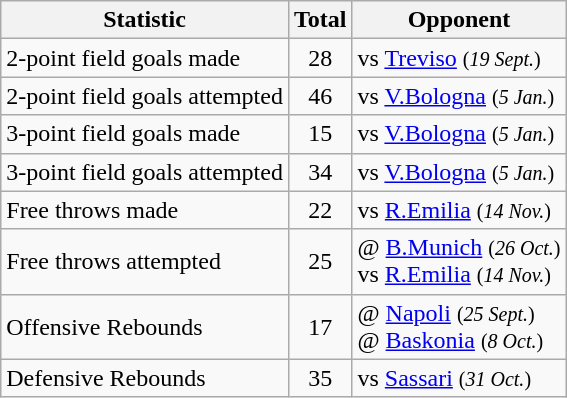<table class=wikitable>
<tr>
<th>Statistic</th>
<th>Total</th>
<th>Opponent</th>
</tr>
<tr>
<td>2-point field goals made</td>
<td style="text-align:center">28</td>
<td>vs  <a href='#'>Treviso</a> <small> (<em>19 Sept.</em>) </small></td>
</tr>
<tr>
<td>2-point field goals attempted</td>
<td style="text-align:center">46</td>
<td>vs  <a href='#'>V.Bologna</a> <small> (<em>5 Jan.</em>) </small></td>
</tr>
<tr>
<td>3-point field goals made</td>
<td style="text-align:center">15</td>
<td>vs  <a href='#'>V.Bologna</a> <small> (<em>5 Jan.</em>) </small></td>
</tr>
<tr>
<td>3-point field goals attempted</td>
<td style="text-align:center">34</td>
<td>vs  <a href='#'>V.Bologna</a> <small> (<em>5 Jan.</em>) </small></td>
</tr>
<tr>
<td>Free throws made</td>
<td style="text-align:center">22</td>
<td>vs  <a href='#'>R.Emilia</a> <small> (<em>14 Nov.</em>) </small></td>
</tr>
<tr>
<td>Free throws attempted</td>
<td style="text-align:center">25</td>
<td>@  <a href='#'>B.Munich</a> <small> (<em>26 Oct.</em>) </small><br>vs  <a href='#'>R.Emilia</a> <small> (<em>14 Nov.</em>) </small></td>
</tr>
<tr>
<td>Offensive Rebounds</td>
<td style="text-align:center">17</td>
<td>@  <a href='#'>Napoli</a> <small> (<em>25 Sept.</em>) </small><br>@  <a href='#'>Baskonia</a> <small> (<em>8 Oct.</em>) </small></td>
</tr>
<tr>
<td>Defensive Rebounds</td>
<td style="text-align:center">35</td>
<td>vs  <a href='#'>Sassari</a> <small> (<em>31 Oct.</em>) </small></td>
</tr>
</table>
